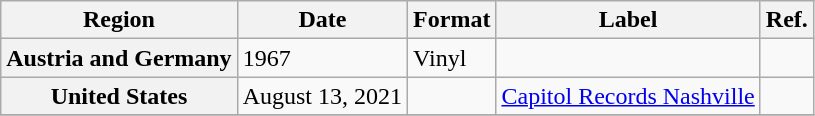<table class="wikitable plainrowheaders">
<tr>
<th scope="col">Region</th>
<th scope="col">Date</th>
<th scope="col">Format</th>
<th scope="col">Label</th>
<th scope="col">Ref.</th>
</tr>
<tr>
<th scope="row">Austria and Germany</th>
<td>1967</td>
<td>Vinyl</td>
<td></td>
<td></td>
</tr>
<tr>
<th scope="row">United States</th>
<td>August 13, 2021</td>
<td></td>
<td><a href='#'>Capitol Records Nashville</a></td>
<td></td>
</tr>
<tr>
</tr>
</table>
